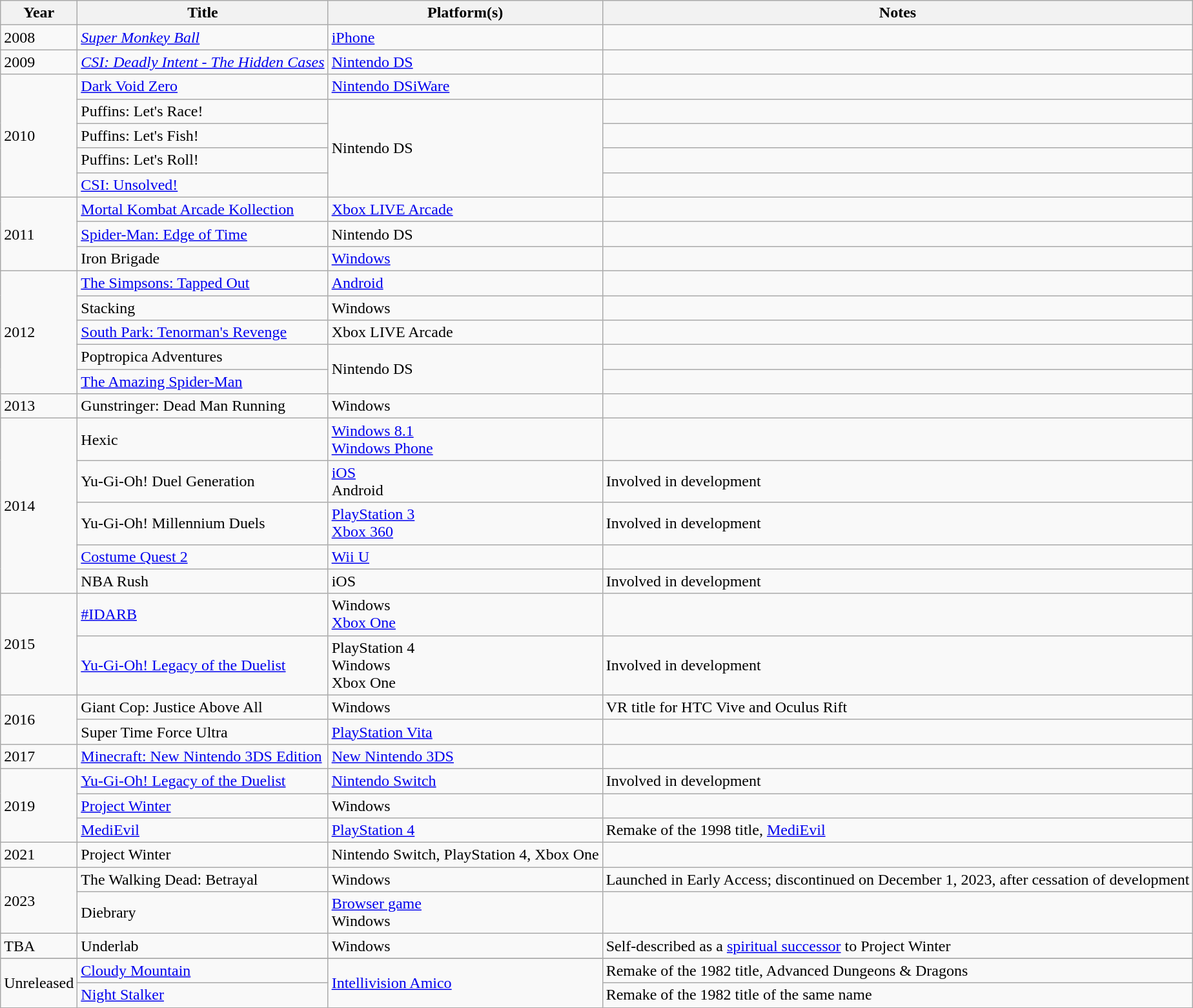<table class="wikitable">
<tr>
<th>Year</th>
<th>Title</th>
<th>Platform(s)</th>
<th>Notes</th>
</tr>
<tr>
<td>2008</td>
<td><em><a href='#'>Super Monkey Ball</a></em></td>
<td><a href='#'>iPhone</a></td>
<td></td>
</tr>
<tr>
<td>2009</td>
<td><em><a href='#'>CSI: Deadly Intent - The Hidden Cases</a></td>
<td><a href='#'>Nintendo DS</a></td>
<td></td>
</tr>
<tr>
<td rowspan="5">2010</td>
<td></em><a href='#'>Dark Void Zero</a><em></td>
<td><a href='#'>Nintendo DSiWare</a></td>
<td></td>
</tr>
<tr>
<td></em>Puffins: Let's Race!<em></td>
<td rowspan="4">Nintendo DS</td>
<td></td>
</tr>
<tr>
<td></em>Puffins: Let's Fish!<em></td>
<td></td>
</tr>
<tr>
<td></em>Puffins: Let's Roll!<em></td>
<td></td>
</tr>
<tr>
<td></em><a href='#'>CSI: Unsolved!</a><em></td>
<td></td>
</tr>
<tr>
<td rowspan="3">2011</td>
<td></em><a href='#'>Mortal Kombat Arcade Kollection</a><em></td>
<td><a href='#'>Xbox LIVE Arcade</a></td>
<td></td>
</tr>
<tr>
<td></em><a href='#'>Spider-Man: Edge of Time</a><em></td>
<td>Nintendo DS</td>
<td></td>
</tr>
<tr>
<td></em>Iron Brigade<em></td>
<td><a href='#'>Windows</a></td>
<td></td>
</tr>
<tr>
<td rowspan="5">2012</td>
<td></em><a href='#'>The Simpsons: Tapped Out</a><em></td>
<td><a href='#'>Android</a></td>
<td></td>
</tr>
<tr>
<td></em>Stacking<em></td>
<td>Windows</td>
<td></td>
</tr>
<tr>
<td></em><a href='#'>South Park: Tenorman's Revenge</a><em></td>
<td>Xbox LIVE Arcade</td>
<td></td>
</tr>
<tr>
<td></em>Poptropica Adventures<em></td>
<td rowspan="2">Nintendo DS</td>
<td></td>
</tr>
<tr>
<td></em><a href='#'>The Amazing Spider-Man</a><em></td>
<td></td>
</tr>
<tr>
<td>2013</td>
<td></em>Gunstringer: Dead Man Running<em></td>
<td>Windows</td>
<td></td>
</tr>
<tr>
<td rowspan="5">2014</td>
<td></em>Hexic<em></td>
<td><a href='#'>Windows 8.1</a><br><a href='#'>Windows Phone</a></td>
<td></td>
</tr>
<tr>
<td></em>Yu-Gi-Oh! Duel Generation<em></td>
<td><a href='#'>iOS</a><br>Android</td>
<td>Involved in development</td>
</tr>
<tr>
<td></em>Yu-Gi-Oh! Millennium Duels<em></td>
<td><a href='#'>PlayStation 3</a><br><a href='#'>Xbox 360</a></td>
<td>Involved in development</td>
</tr>
<tr>
<td></em><a href='#'>Costume Quest 2</a><em></td>
<td><a href='#'>Wii U</a></td>
<td></td>
</tr>
<tr>
<td></em>NBA Rush<em></td>
<td>iOS</td>
<td>Involved in development</td>
</tr>
<tr>
<td rowspan="2">2015</td>
<td><a href='#'>#</em>IDARB<em></a></td>
<td>Windows<br><a href='#'>Xbox One</a></td>
<td></td>
</tr>
<tr>
<td></em><a href='#'>Yu-Gi-Oh! Legacy of the Duelist</a><em></td>
<td>PlayStation 4<br>Windows<br>Xbox One</td>
<td>Involved in development</td>
</tr>
<tr>
<td rowspan="2">2016</td>
<td></em>Giant Cop: Justice Above All<em></td>
<td>Windows</td>
<td>VR title for HTC Vive and Oculus Rift</td>
</tr>
<tr>
<td></em>Super Time Force Ultra<em></td>
<td><a href='#'>PlayStation Vita</a></td>
<td></td>
</tr>
<tr>
<td>2017</td>
<td></em><a href='#'>Minecraft: New Nintendo 3DS Edition</a><em></td>
<td><a href='#'>New Nintendo 3DS</a></td>
<td></td>
</tr>
<tr>
<td rowspan="3">2019</td>
<td></em><a href='#'>Yu-Gi-Oh! Legacy of the Duelist</a><em></td>
<td><a href='#'>Nintendo Switch</a></td>
<td>Involved in development</td>
</tr>
<tr>
<td></em><a href='#'>Project Winter</a><em></td>
<td>Windows</td>
<td></td>
</tr>
<tr>
<td></em><a href='#'>MediEvil</a><em></td>
<td><a href='#'>PlayStation 4</a></td>
<td>Remake of the 1998 title, </em><a href='#'>MediEvil</a><em></td>
</tr>
<tr>
<td rowspan="1">2021</td>
<td></em>Project Winter<em></td>
<td>Nintendo Switch, PlayStation 4, Xbox One</td>
</tr>
<tr>
<td rowspan="2">2023</td>
<td></em>The Walking Dead: Betrayal<em></td>
<td>Windows</td>
<td>Launched in Early Access; discontinued on December 1, 2023, after cessation of development</td>
</tr>
<tr>
<td></em>Diebrary<em></td>
<td><a href='#'>Browser game</a><br>Windows</td>
</tr>
<tr>
<td rowspan="1">TBA</td>
<td></em>Underlab<em></td>
<td>Windows</td>
<td>Self-described as a <a href='#'>spiritual successor</a> to </em>Project Winter<em></td>
</tr>
<tr>
</tr>
<tr>
<td rowspan="2">Unreleased</td>
<td></em><a href='#'>Cloudy Mountain</a><em></td>
<td rowspan="2"><a href='#'>Intellivision Amico</a></td>
<td>Remake of the 1982 title, </em>Advanced Dungeons & Dragons<em></td>
</tr>
<tr>
<td></em><a href='#'>Night Stalker</a><em></td>
<td>Remake of the 1982 title of the same name</td>
</tr>
</table>
